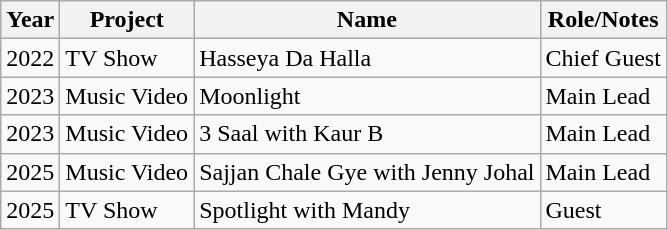<table class="wikitable">
<tr>
<th>Year</th>
<th>Project</th>
<th>Name</th>
<th>Role/Notes</th>
</tr>
<tr>
<td>2022</td>
<td>TV Show</td>
<td>Hasseya Da Halla</td>
<td>Chief Guest</td>
</tr>
<tr>
<td>2023</td>
<td>Music Video</td>
<td>Moonlight</td>
<td>Main Lead</td>
</tr>
<tr>
<td>2023</td>
<td>Music Video</td>
<td>3 Saal with Kaur B</td>
<td>Main Lead</td>
</tr>
<tr>
<td>2025</td>
<td>Music Video</td>
<td>Sajjan Chale Gye with Jenny Johal</td>
<td>Main Lead</td>
</tr>
<tr>
<td>2025</td>
<td>TV Show</td>
<td>Spotlight with Mandy</td>
<td>Guest</td>
</tr>
</table>
